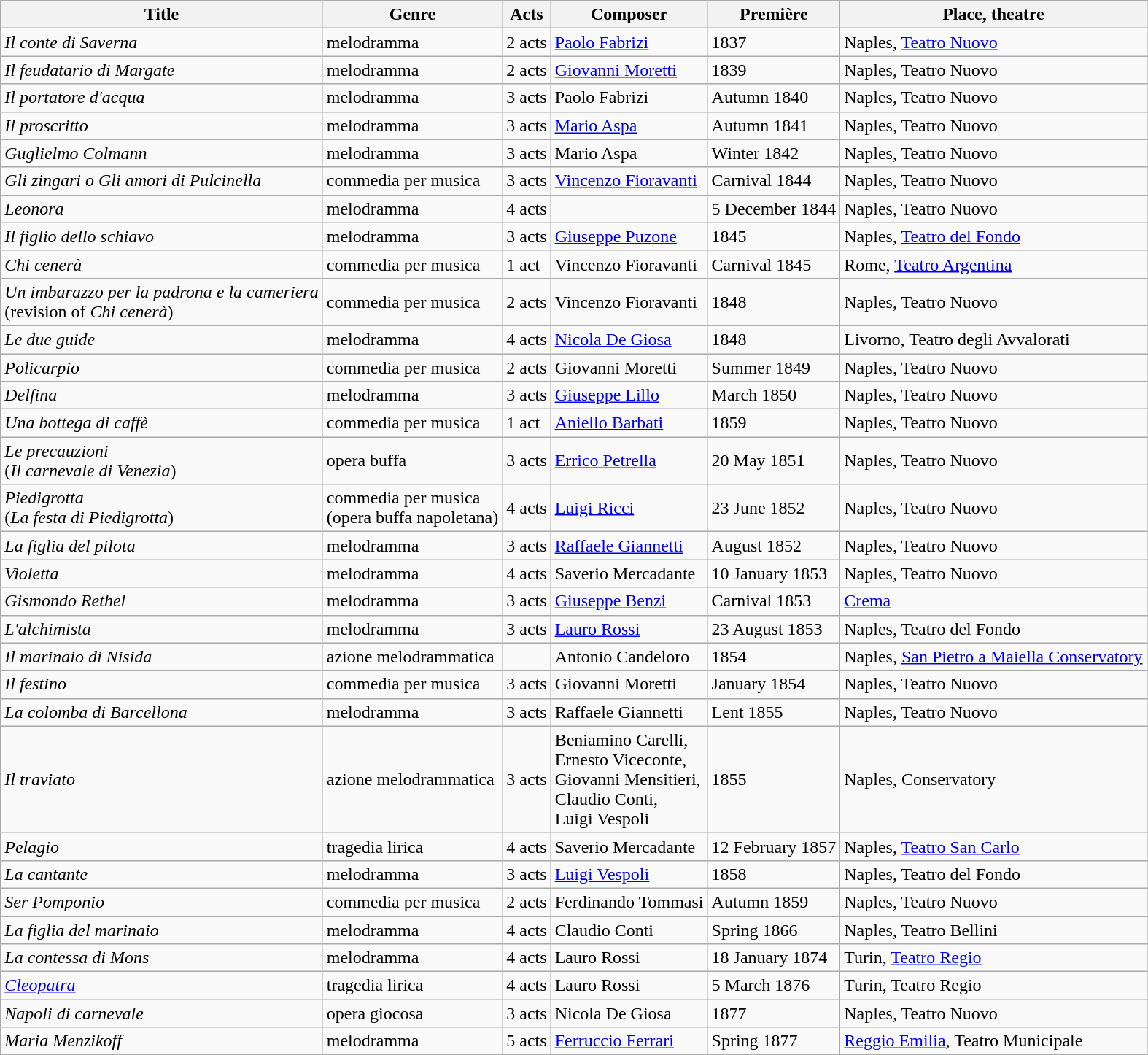<table class="wikitable sortable">
<tr>
<th>Title</th>
<th>Genre</th>
<th>Acts</th>
<th>Composer</th>
<th>Première</th>
<th>Place, theatre</th>
</tr>
<tr>
<td><em>Il conte di Saverna</em></td>
<td>melodramma</td>
<td>2 acts</td>
<td><a href='#'>Paolo Fabrizi</a></td>
<td>1837</td>
<td>Naples, <a href='#'>Teatro Nuovo</a></td>
</tr>
<tr>
<td><em>Il feudatario di Margate</em></td>
<td>melodramma</td>
<td>2 acts</td>
<td><a href='#'>Giovanni Moretti</a></td>
<td>1839</td>
<td>Naples, Teatro Nuovo</td>
</tr>
<tr>
<td><em>Il portatore d'acqua</em></td>
<td>melodramma</td>
<td>3 acts</td>
<td>Paolo Fabrizi</td>
<td>Autumn 1840</td>
<td>Naples, Teatro Nuovo</td>
</tr>
<tr>
<td><em>Il proscritto</em></td>
<td>melodramma</td>
<td>3 acts</td>
<td><a href='#'>Mario Aspa</a></td>
<td>Autumn 1841</td>
<td>Naples, Teatro Nuovo</td>
</tr>
<tr>
<td><em>Guglielmo Colmann</em></td>
<td>melodramma</td>
<td>3 acts</td>
<td>Mario Aspa</td>
<td>Winter 1842</td>
<td>Naples, Teatro Nuovo</td>
</tr>
<tr>
<td><em>Gli zingari o Gli amori di Pulcinella</em></td>
<td>commedia per musica</td>
<td>3 acts</td>
<td><a href='#'>Vincenzo Fioravanti</a></td>
<td>Carnival 1844</td>
<td>Naples, Teatro Nuovo</td>
</tr>
<tr>
<td><em>Leonora</em></td>
<td>melodramma</td>
<td>4 acts</td>
<td></td>
<td>5 December 1844</td>
<td>Naples, Teatro Nuovo</td>
</tr>
<tr>
<td><em>Il figlio dello schiavo</em></td>
<td>melodramma</td>
<td>3 acts</td>
<td><a href='#'>Giuseppe Puzone</a></td>
<td>1845</td>
<td>Naples, <a href='#'>Teatro del Fondo</a></td>
</tr>
<tr>
<td><em>Chi cenerà</em></td>
<td>commedia per musica</td>
<td>1 act</td>
<td>Vincenzo Fioravanti</td>
<td>Carnival 1845</td>
<td>Rome, <a href='#'>Teatro Argentina</a></td>
</tr>
<tr>
<td><em>Un imbarazzo per la padrona e la cameriera</em><br>(revision of <em>Chi cenerà</em>)</td>
<td>commedia per musica</td>
<td>2 acts</td>
<td>Vincenzo Fioravanti</td>
<td>1848</td>
<td>Naples, Teatro Nuovo</td>
</tr>
<tr>
<td><em>Le due guide</em></td>
<td>melodramma</td>
<td>4 acts</td>
<td><a href='#'>Nicola De Giosa</a></td>
<td>1848</td>
<td>Livorno, Teatro degli Avvalorati</td>
</tr>
<tr>
<td><em>Policarpio</em></td>
<td>commedia per musica</td>
<td>2 acts</td>
<td>Giovanni Moretti</td>
<td>Summer 1849</td>
<td>Naples, Teatro Nuovo</td>
</tr>
<tr>
<td><em>Delfina</em></td>
<td>melodramma</td>
<td>3 acts</td>
<td><a href='#'>Giuseppe Lillo</a></td>
<td>March 1850</td>
<td>Naples, Teatro Nuovo</td>
</tr>
<tr>
<td><em>Una bottega di caffè</em></td>
<td>commedia per musica</td>
<td>1 act</td>
<td><a href='#'>Aniello Barbati</a></td>
<td>1859</td>
<td>Naples, Teatro Nuovo</td>
</tr>
<tr>
<td><em>Le precauzioni</em><br>(<em>Il carnevale di Venezia</em>)</td>
<td>opera buffa</td>
<td>3 acts</td>
<td><a href='#'>Errico Petrella</a></td>
<td>20 May 1851</td>
<td>Naples, Teatro Nuovo</td>
</tr>
<tr>
<td><em>Piedigrotta</em><br>(<em>La festa di Piedigrotta</em>)</td>
<td>commedia per musica<br>(opera buffa napoletana)</td>
<td>4 acts</td>
<td><a href='#'>Luigi Ricci</a></td>
<td>23 June 1852</td>
<td>Naples, Teatro Nuovo</td>
</tr>
<tr>
<td><em>La figlia del pilota</em></td>
<td>melodramma</td>
<td>3 acts</td>
<td><a href='#'>Raffaele Giannetti</a></td>
<td>August 1852</td>
<td>Naples, Teatro Nuovo</td>
</tr>
<tr>
<td><em>Violetta</em></td>
<td>melodramma</td>
<td>4 acts</td>
<td>Saverio Mercadante</td>
<td>10 January 1853</td>
<td>Naples, Teatro Nuovo</td>
</tr>
<tr>
<td><em>Gismondo Rethel</em></td>
<td>melodramma</td>
<td>3 acts</td>
<td><a href='#'>Giuseppe Benzi</a></td>
<td>Carnival 1853</td>
<td><a href='#'>Crema</a></td>
</tr>
<tr>
<td><em>L'alchimista</em></td>
<td>melodramma</td>
<td>3 acts</td>
<td><a href='#'>Lauro Rossi</a></td>
<td>23 August 1853</td>
<td>Naples, Teatro del Fondo</td>
</tr>
<tr>
<td><em>Il marinaio di Nisida</em></td>
<td>azione melodrammatica</td>
<td></td>
<td>Antonio Candeloro</td>
<td>1854</td>
<td>Naples, <a href='#'>San Pietro a Maiella Conservatory</a></td>
</tr>
<tr>
<td><em>Il festino</em></td>
<td>commedia per musica</td>
<td>3 acts</td>
<td>Giovanni Moretti</td>
<td>January 1854</td>
<td>Naples, Teatro Nuovo</td>
</tr>
<tr>
<td><em>La colomba di Barcellona</em></td>
<td>melodramma</td>
<td>3 acts</td>
<td>Raffaele Giannetti</td>
<td>Lent 1855</td>
<td>Naples, Teatro Nuovo</td>
</tr>
<tr>
<td><em>Il traviato</em></td>
<td>azione melodrammatica</td>
<td>3 acts</td>
<td>Beniamino Carelli,<br>Ernesto Viceconte,<br>Giovanni Mensitieri,<br>Claudio Conti,<br>Luigi Vespoli</td>
<td>1855</td>
<td>Naples, Conservatory</td>
</tr>
<tr>
<td><em>Pelagio</em></td>
<td>tragedia lirica</td>
<td>4 acts</td>
<td>Saverio Mercadante</td>
<td>12 February 1857</td>
<td>Naples, <a href='#'>Teatro San Carlo</a></td>
</tr>
<tr>
<td><em>La cantante</em></td>
<td>melodramma</td>
<td>3 acts</td>
<td><a href='#'>Luigi Vespoli</a></td>
<td>1858</td>
<td>Naples, Teatro del Fondo</td>
</tr>
<tr>
<td><em>Ser Pomponio</em></td>
<td>commedia per musica</td>
<td>2 acts</td>
<td>Ferdinando Tommasi</td>
<td>Autumn 1859</td>
<td>Naples, Teatro Nuovo</td>
</tr>
<tr>
<td><em>La figlia del marinaio</em></td>
<td>melodramma</td>
<td>4 acts</td>
<td>Claudio Conti</td>
<td>Spring 1866</td>
<td>Naples, Teatro Bellini</td>
</tr>
<tr>
<td><em>La contessa di Mons</em></td>
<td>melodramma</td>
<td>4 acts</td>
<td>Lauro Rossi</td>
<td>18 January 1874</td>
<td>Turin, <a href='#'>Teatro Regio</a></td>
</tr>
<tr>
<td><em><a href='#'>Cleopatra</a></em></td>
<td>tragedia lirica</td>
<td>4 acts</td>
<td>Lauro Rossi</td>
<td>5 March 1876</td>
<td>Turin, Teatro Regio</td>
</tr>
<tr>
<td><em>Napoli di carnevale</em></td>
<td>opera giocosa</td>
<td>3 acts</td>
<td>Nicola De Giosa</td>
<td>1877</td>
<td>Naples, Teatro Nuovo</td>
</tr>
<tr>
<td><em>Maria Menzikoff</em></td>
<td>melodramma</td>
<td>5 acts</td>
<td><a href='#'>Ferruccio Ferrari</a></td>
<td>Spring 1877</td>
<td><a href='#'>Reggio Emilia</a>, Teatro Municipale</td>
</tr>
</table>
